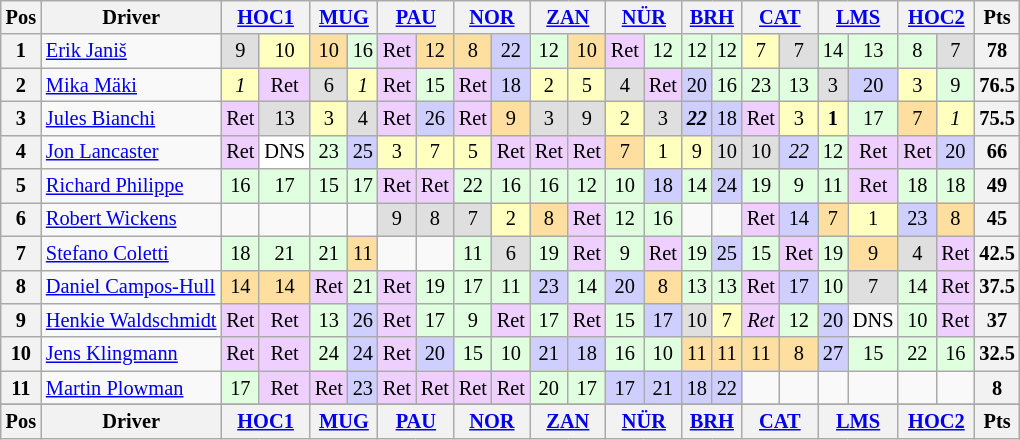<table class="wikitable" style="font-size: 85%; text-align:center">
<tr valign="top">
<th valign="middle">Pos</th>
<th valign="middle">Driver</th>
<th colspan=2><a href='#'>HOC1</a><br></th>
<th colspan=2><a href='#'>MUG</a><br></th>
<th colspan=2><a href='#'>PAU</a><br></th>
<th colspan=2><a href='#'>NOR</a><br></th>
<th colspan=2><a href='#'>ZAN</a><br></th>
<th colspan=2><a href='#'>NÜR</a><br></th>
<th colspan=2><a href='#'>BRH</a><br></th>
<th colspan=2><a href='#'>CAT</a><br></th>
<th colspan=2><a href='#'>LMS</a><br></th>
<th colspan=2><a href='#'>HOC2</a><br></th>
<th>Pts</th>
</tr>
<tr>
<th>1</th>
<td align="left"> <a href='#'>Erik Janiš</a></td>
<td style="background:#DFDFDF;">9</td>
<td style="background:#FFFFBF;">10</td>
<td style="background:#FFDF9F;">10</td>
<td style="background:#DFFFDF;">16</td>
<td style="background:#EFCFFF;">Ret</td>
<td style="background:#FFDF9F;">12</td>
<td style="background:#FFDF9F;">8</td>
<td style="background:#CFCFFF;">22</td>
<td style="background:#DFFFDF;">12</td>
<td style="background:#FFDF9F;">10</td>
<td style="background:#EFCFFF;">Ret</td>
<td style="background:#DFFFDF;">12</td>
<td style="background:#DFFFDF;">12</td>
<td style="background:#DFFFDF;">12</td>
<td style="background:#FFFFBF;">7</td>
<td style="background:#DFDFDF;">7</td>
<td style="background:#DFFFDF;">14</td>
<td style="background:#DFFFDF;">13</td>
<td style="background:#DFFFDF;">8</td>
<td style="background:#DFDFDF;">7</td>
<th>78</th>
</tr>
<tr>
<th>2</th>
<td align="left"> <a href='#'>Mika Mäki</a></td>
<td style="background:#FFFFBF;"><em>1</em></td>
<td style="background:#EFCFFF;">Ret</td>
<td style="background:#DFDFDF;">6</td>
<td style="background:#FFFFBF;"><em>1</em></td>
<td style="background:#EFCFFF;">Ret</td>
<td style="background:#DFFFDF;">15</td>
<td style="background:#EFCFFF;">Ret</td>
<td style="background:#CFCFFF;">18</td>
<td style="background:#FFFFBF;">2</td>
<td style="background:#FFFFBF;">5</td>
<td style="background:#DFDFDF;">4</td>
<td style="background:#EFCFFF;">Ret</td>
<td style="background:#CFCFFF;">20</td>
<td style="background:#DFFFDF;">16</td>
<td style="background:#DFFFDF;">23</td>
<td style="background:#DFFFDF;">13</td>
<td style="background:#DFDFDF;">3</td>
<td style="background:#CFCFFF;">20</td>
<td style="background:#FFFFBF;">3</td>
<td style="background:#DFFFDF;">9</td>
<th>76.5</th>
</tr>
<tr>
<th>3</th>
<td align="left"> <a href='#'>Jules Bianchi</a></td>
<td style="background:#EFCFFF;">Ret</td>
<td style="background:#DFDFDF;">13</td>
<td style="background:#FFFFBF;">3</td>
<td style="background:#DFDFDF;">4</td>
<td style="background:#EFCFFF;">Ret</td>
<td style="background:#CFCFFF;">26</td>
<td style="background:#EFCFFF;">Ret</td>
<td style="background:#FFDF9F;">9</td>
<td style="background:#DFDFDF;">3</td>
<td style="background:#DFDFDF;">9</td>
<td style="background:#FFFFBF;">2</td>
<td style="background:#DFDFDF;">3</td>
<td style="background:#CFCFFF;"><strong><em>22</em></strong></td>
<td style="background:#CFCFFF;">18</td>
<td style="background:#EFCFFF;">Ret</td>
<td style="background:#FFFFBF;">3</td>
<td style="background:#FFFFBF;"><strong>1</strong></td>
<td style="background:#DFFFDF;">17</td>
<td style="background:#FFDF9F;">7</td>
<td style="background:#FFFFBF;"><em>1</em></td>
<th>75.5</th>
</tr>
<tr>
<th>4</th>
<td align="left"> <a href='#'>Jon Lancaster</a></td>
<td style="background:#EFCFFF;">Ret</td>
<td style="background:#FFFFFF;">DNS</td>
<td style="background:#DFFFDF;">23</td>
<td style="background:#CFCFFF;">25</td>
<td style="background:#FFFFBF;">3</td>
<td style="background:#FFFFBF;">7</td>
<td style="background:#FFFFBF;">5</td>
<td style="background:#EFCFFF;">Ret</td>
<td style="background:#EFCFFF;">Ret</td>
<td style="background:#EFCFFF;">Ret</td>
<td style="background:#FFDF9F;">7</td>
<td style="background:#FFFFBF;">1</td>
<td style="background:#FFFFBF;">9</td>
<td style="background:#DFDFDF;">10</td>
<td style="background:#DFDFDF;">10</td>
<td style="background:#CFCFFF;"><em>22</em></td>
<td style="background:#DFFFDF;">12</td>
<td style="background:#EFCFFF;">Ret</td>
<td style="background:#EFCFFF;">Ret</td>
<td style="background:#CFCFFF;">20</td>
<th>66</th>
</tr>
<tr>
<th>5</th>
<td align="left"> <a href='#'>Richard Philippe</a></td>
<td style="background:#DFFFDF;">16</td>
<td style="background:#DFFFDF;">17</td>
<td style="background:#DFFFDF;">15</td>
<td style="background:#DFFFDF;">17</td>
<td style="background:#EFCFFF;">Ret</td>
<td style="background:#EFCFFF;">Ret</td>
<td style="background:#DFFFDF;">22</td>
<td style="background:#DFFFDF;">16</td>
<td style="background:#DFFFDF;">16</td>
<td style="background:#DFFFDF;">12</td>
<td style="background:#DFFFDF;">10</td>
<td style="background:#CFCFFF;">18</td>
<td style="background:#DFFFDF;">14</td>
<td style="background:#CFCFFF;">24</td>
<td style="background:#DFFFDF;">19</td>
<td style="background:#DFFFDF;">9</td>
<td style="background:#DFFFDF;">11</td>
<td style="background:#EFCFFF;">Ret</td>
<td style="background:#DFFFDF;">18</td>
<td style="background:#DFFFDF;">18</td>
<th>49</th>
</tr>
<tr>
<th>6</th>
<td align="left"> <a href='#'>Robert Wickens</a></td>
<td></td>
<td></td>
<td></td>
<td></td>
<td style="background:#DFDFDF;">9</td>
<td style="background:#DFDFDF;">8</td>
<td style="background:#DFDFDF;">7</td>
<td style="background:#FFFFBF;">2</td>
<td style="background:#FFDF9F;">8</td>
<td style="background:#EFCFFF;">Ret</td>
<td style="background:#DFFFDF;">12</td>
<td style="background:#DFFFDF;">16</td>
<td></td>
<td></td>
<td style="background:#EFCFFF;">Ret</td>
<td style="background:#CFCFFF;">14</td>
<td style="background:#FFDF9F;">7</td>
<td style="background:#FFFFBF;">1</td>
<td style="background:#CFCFFF;">23</td>
<td style="background:#FFDF9F;">8</td>
<th>45</th>
</tr>
<tr>
<th>7</th>
<td align="left"> <a href='#'>Stefano Coletti</a></td>
<td style="background:#DFFFDF;">18</td>
<td style="background:#DFFFDF;">21</td>
<td style="background:#DFFFDF;">21</td>
<td style="background:#FFDF9F;">11</td>
<td></td>
<td></td>
<td style="background:#DFFFDF;">11</td>
<td style="background:#DFDFDF;">6</td>
<td style="background:#DFFFDF;">19</td>
<td style="background:#EFCFFF;">Ret</td>
<td style="background:#DFFFDF;">9</td>
<td style="background:#EFCFFF;">Ret</td>
<td style="background:#DFFFDF;">19</td>
<td style="background:#CFCFFF;">25</td>
<td style="background:#DFFFDF;">15</td>
<td style="background:#EFCFFF;">Ret</td>
<td style="background:#DFFFDF;">19</td>
<td style="background:#FFDF9F;">9</td>
<td style="background:#DFDFDF;">4</td>
<td style="background:#EFCFFF;">Ret</td>
<th>42.5</th>
</tr>
<tr>
<th>8</th>
<td align="left"> <a href='#'>Daniel Campos-Hull</a></td>
<td style="background:#FFDF9F;">14</td>
<td style="background:#FFDF9F;">14</td>
<td style="background:#EFCFFF;">Ret</td>
<td style="background:#DFFFDF;">21</td>
<td style="background:#EFCFFF;">Ret</td>
<td style="background:#DFFFDF;">19</td>
<td style="background:#DFFFDF;">17</td>
<td style="background:#DFFFDF;">11</td>
<td style="background:#CFCFFF;">23</td>
<td style="background:#DFFFDF;">14</td>
<td style="background:#CFCFFF;">20</td>
<td style="background:#FFDF9F;">8</td>
<td style="background:#DFFFDF;">13</td>
<td style="background:#DFFFDF;">13</td>
<td style="background:#EFCFFF;">Ret</td>
<td style="background:#CFCFFF;">17</td>
<td style="background:#DFFFDF;">10</td>
<td style="background:#DFDFDF;">7</td>
<td style="background:#DFFFDF;">14</td>
<td style="background:#EFCFFF;">Ret</td>
<th>37.5</th>
</tr>
<tr>
<th>9</th>
<td align="left" nowrap> <a href='#'>Henkie Waldschmidt</a></td>
<td style="background:#EFCFFF;">Ret</td>
<td style="background:#EFCFFF;">Ret</td>
<td style="background:#DFFFDF;">13</td>
<td style="background:#CFCFFF;">26</td>
<td style="background:#EFCFFF;">Ret</td>
<td style="background:#DFFFDF;">17</td>
<td style="background:#DFFFDF;">9</td>
<td style="background:#EFCFFF;">Ret</td>
<td style="background:#DFFFDF;">17</td>
<td style="background:#EFCFFF;">Ret</td>
<td style="background:#DFFFDF;">15</td>
<td style="background:#CFCFFF;">17</td>
<td style="background:#DFDFDF;">10</td>
<td style="background:#FFFFBF;">7</td>
<td style="background:#EFCFFF;"><em>Ret</em></td>
<td style="background:#DFFFDF;">12</td>
<td style="background:#CFCFFF;">20</td>
<td align="center" valign="bottom">DNS</td>
<td style="background:#DFFFDF;">10</td>
<td style="background:#EFCFFF;">Ret</td>
<th>37</th>
</tr>
<tr>
<th>10</th>
<td align="left"> <a href='#'>Jens Klingmann</a></td>
<td style="background:#EFCFFF;">Ret</td>
<td style="background:#EFCFFF;">Ret</td>
<td style="background:#DFFFDF;">24</td>
<td style="background:#CFCFFF;">24</td>
<td style="background:#EFCFFF;">Ret</td>
<td style="background:#CFCFFF;">20</td>
<td style="background:#DFFFDF;">15</td>
<td style="background:#DFFFDF;">10</td>
<td style="background:#CFCFFF;">21</td>
<td style="background:#CFCFFF;">18</td>
<td style="background:#DFFFDF;">16</td>
<td style="background:#DFFFDF;">10</td>
<td style="background:#FFDF9F;">11</td>
<td style="background:#FFDF9F;">11</td>
<td style="background:#FFDF9F;">11</td>
<td style="background:#FFDF9F;">8</td>
<td style="background:#CFCFFF;">27</td>
<td style="background:#DFFFDF;">15</td>
<td style="background:#DFFFDF;">22</td>
<td style="background:#DFFFDF;">16</td>
<th>32.5</th>
</tr>
<tr>
<th>11</th>
<td align="left"> <a href='#'>Martin Plowman</a></td>
<td style="background:#DFFFDF;">17</td>
<td style="background:#EFCFFF;">Ret</td>
<td style="background:#EFCFFF;">Ret</td>
<td style="background:#CFCFFF;">23</td>
<td style="background:#EFCFFF;">Ret</td>
<td style="background:#EFCFFF;">Ret</td>
<td style="background:#EFCFFF;">Ret</td>
<td style="background:#EFCFFF;">Ret</td>
<td style="background:#DFFFDF;">20</td>
<td style="background:#DFFFDF;">17</td>
<td style="background:#CFCFFF;">17</td>
<td style="background:#CFCFFF;">21</td>
<td style="background:#CFCFFF;">18</td>
<td style="background:#CFCFFF;">22</td>
<td></td>
<td></td>
<td></td>
<td></td>
<td></td>
<td></td>
<th>8</th>
</tr>
<tr>
</tr>
<tr style="background:#f9f9f9" valign="top">
<th valign="middle">Pos</th>
<th valign="middle">Driver</th>
<th colspan=2><a href='#'>HOC1</a><br></th>
<th colspan=2><a href='#'>MUG</a><br></th>
<th colspan=2><a href='#'>PAU</a><br></th>
<th colspan=2><a href='#'>NOR</a><br></th>
<th colspan=2><a href='#'>ZAN</a><br></th>
<th colspan=2><a href='#'>NÜR</a><br></th>
<th colspan=2><a href='#'>BRH</a><br></th>
<th colspan=2><a href='#'>CAT</a><br></th>
<th colspan=2><a href='#'>LMS</a><br></th>
<th colspan=2><a href='#'>HOC2</a><br></th>
<th valign="middle">Pts</th>
</tr>
</table>
